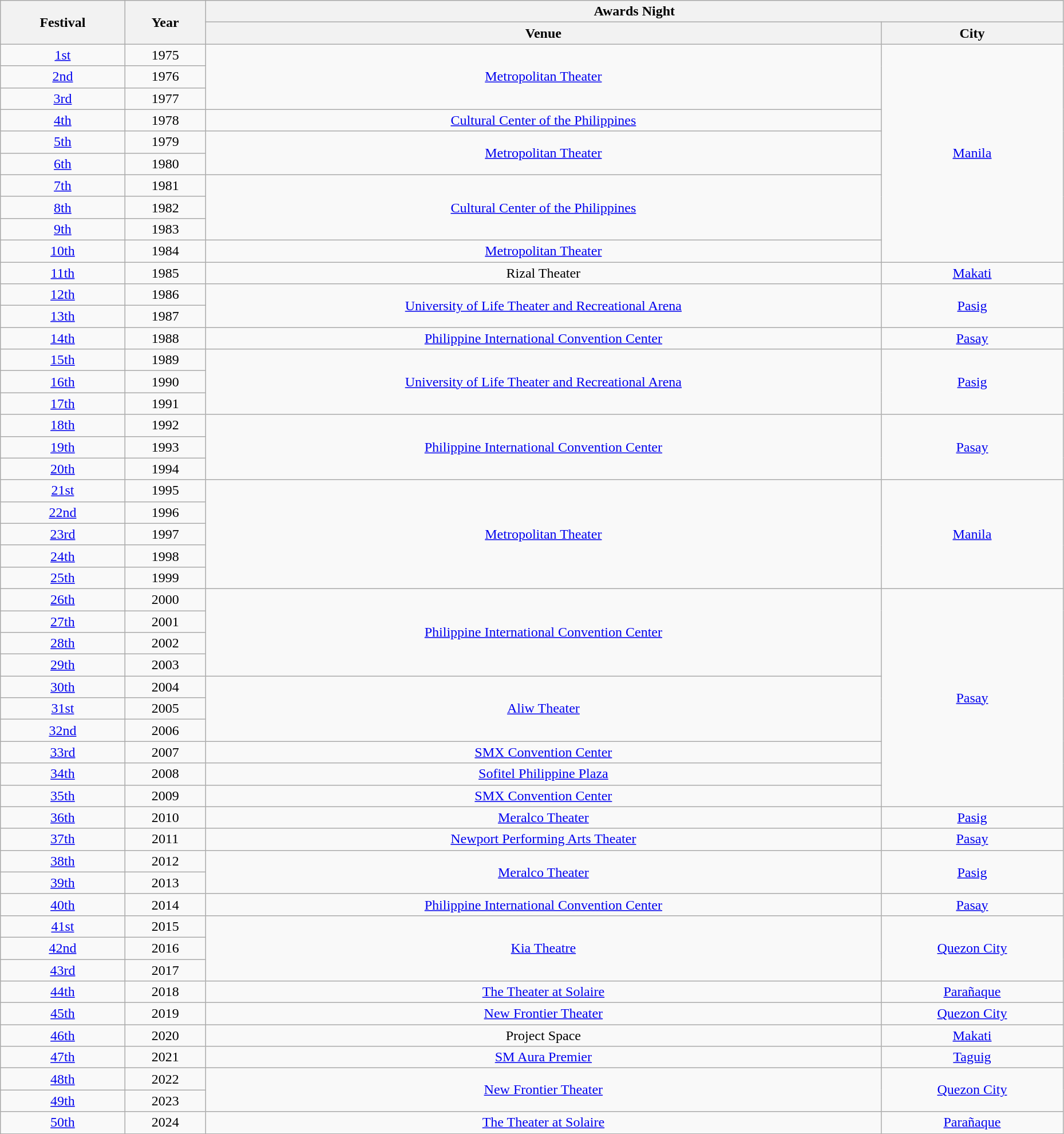<table class="wikitable" style="width:98%; text-align:center;">
<tr>
<th rowspan=2>Festival</th>
<th rowspan=2>Year</th>
<th colspan=2>Awards Night</th>
</tr>
<tr>
<th>Venue</th>
<th>City</th>
</tr>
<tr>
<td><a href='#'>1st</a></td>
<td>1975</td>
<td rowspan=3><a href='#'>Metropolitan Theater</a></td>
<td rowspan=10><a href='#'>Manila</a></td>
</tr>
<tr>
<td><a href='#'>2nd</a></td>
<td>1976</td>
</tr>
<tr>
<td><a href='#'>3rd</a></td>
<td>1977</td>
</tr>
<tr>
<td><a href='#'>4th</a></td>
<td>1978</td>
<td><a href='#'>Cultural Center of the Philippines</a></td>
</tr>
<tr>
<td><a href='#'>5th</a></td>
<td>1979</td>
<td rowspan=2><a href='#'>Metropolitan Theater</a></td>
</tr>
<tr>
<td><a href='#'>6th</a></td>
<td>1980</td>
</tr>
<tr>
<td><a href='#'>7th</a></td>
<td>1981</td>
<td rowspan=3><a href='#'>Cultural Center of the Philippines</a></td>
</tr>
<tr>
<td><a href='#'>8th</a></td>
<td>1982</td>
</tr>
<tr>
<td><a href='#'>9th</a></td>
<td>1983</td>
</tr>
<tr>
<td><a href='#'>10th</a></td>
<td>1984</td>
<td><a href='#'>Metropolitan Theater</a></td>
</tr>
<tr>
<td><a href='#'>11th</a></td>
<td>1985</td>
<td>Rizal Theater</td>
<td><a href='#'>Makati</a></td>
</tr>
<tr>
<td><a href='#'>12th</a></td>
<td>1986</td>
<td rowspan=2><a href='#'>University of Life Theater and Recreational Arena</a></td>
<td rowspan=2><a href='#'>Pasig</a></td>
</tr>
<tr>
<td><a href='#'>13th</a></td>
<td>1987</td>
</tr>
<tr>
<td><a href='#'>14th</a></td>
<td>1988</td>
<td><a href='#'>Philippine International Convention Center</a></td>
<td><a href='#'>Pasay</a></td>
</tr>
<tr>
<td><a href='#'>15th</a></td>
<td>1989</td>
<td rowspan=3><a href='#'>University of Life Theater and Recreational Arena</a></td>
<td rowspan=3><a href='#'>Pasig</a></td>
</tr>
<tr>
<td><a href='#'>16th</a></td>
<td>1990</td>
</tr>
<tr>
<td><a href='#'>17th</a></td>
<td>1991</td>
</tr>
<tr>
<td><a href='#'>18th</a></td>
<td>1992</td>
<td rowspan=3><a href='#'>Philippine International Convention Center</a></td>
<td rowspan=3><a href='#'>Pasay</a></td>
</tr>
<tr>
<td><a href='#'>19th</a></td>
<td>1993</td>
</tr>
<tr>
<td><a href='#'>20th</a></td>
<td>1994</td>
</tr>
<tr>
<td><a href='#'>21st</a></td>
<td>1995</td>
<td rowspan=5><a href='#'>Metropolitan Theater</a></td>
<td rowspan=5><a href='#'>Manila</a></td>
</tr>
<tr>
<td><a href='#'>22nd</a></td>
<td>1996</td>
</tr>
<tr>
<td><a href='#'>23rd</a></td>
<td>1997</td>
</tr>
<tr>
<td><a href='#'>24th</a></td>
<td>1998</td>
</tr>
<tr>
<td><a href='#'>25th</a></td>
<td>1999</td>
</tr>
<tr>
<td><a href='#'>26th</a></td>
<td>2000</td>
<td rowspan=4><a href='#'>Philippine International Convention Center</a></td>
<td rowspan=10><a href='#'>Pasay</a></td>
</tr>
<tr>
<td><a href='#'>27th</a></td>
<td>2001</td>
</tr>
<tr>
<td><a href='#'>28th</a></td>
<td>2002</td>
</tr>
<tr>
<td><a href='#'>29th</a></td>
<td>2003</td>
</tr>
<tr>
<td><a href='#'>30th</a></td>
<td>2004</td>
<td rowspan=3><a href='#'>Aliw Theater</a></td>
</tr>
<tr>
<td><a href='#'>31st</a></td>
<td>2005</td>
</tr>
<tr>
<td><a href='#'>32nd</a></td>
<td>2006</td>
</tr>
<tr>
<td><a href='#'>33rd</a></td>
<td>2007</td>
<td><a href='#'>SMX Convention Center</a></td>
</tr>
<tr>
<td><a href='#'>34th</a></td>
<td>2008</td>
<td><a href='#'>Sofitel Philippine Plaza</a></td>
</tr>
<tr>
<td><a href='#'>35th</a></td>
<td>2009</td>
<td><a href='#'>SMX Convention Center</a></td>
</tr>
<tr>
<td><a href='#'>36th</a></td>
<td>2010</td>
<td><a href='#'>Meralco Theater</a></td>
<td><a href='#'>Pasig</a></td>
</tr>
<tr>
<td><a href='#'>37th</a></td>
<td>2011</td>
<td><a href='#'>Newport Performing Arts Theater</a></td>
<td><a href='#'>Pasay</a></td>
</tr>
<tr>
<td><a href='#'>38th</a></td>
<td>2012</td>
<td rowspan=2><a href='#'>Meralco Theater</a></td>
<td rowspan=2><a href='#'>Pasig</a></td>
</tr>
<tr>
<td><a href='#'>39th</a></td>
<td>2013</td>
</tr>
<tr>
<td><a href='#'>40th</a></td>
<td>2014</td>
<td><a href='#'>Philippine International Convention Center</a></td>
<td><a href='#'>Pasay</a></td>
</tr>
<tr>
<td><a href='#'>41st</a></td>
<td>2015</td>
<td rowspan=3><a href='#'>Kia Theatre</a></td>
<td rowspan=3><a href='#'>Quezon City</a></td>
</tr>
<tr>
<td><a href='#'>42nd</a></td>
<td>2016</td>
</tr>
<tr>
<td><a href='#'>43rd</a></td>
<td>2017</td>
</tr>
<tr>
<td><a href='#'>44th</a></td>
<td>2018</td>
<td><a href='#'>The Theater at Solaire</a></td>
<td><a href='#'>Parañaque</a></td>
</tr>
<tr>
<td><a href='#'>45th</a></td>
<td>2019</td>
<td><a href='#'>New Frontier Theater</a></td>
<td><a href='#'>Quezon City</a></td>
</tr>
<tr>
<td><a href='#'>46th</a></td>
<td>2020</td>
<td>Project Space</td>
<td><a href='#'>Makati</a></td>
</tr>
<tr>
<td><a href='#'>47th</a></td>
<td>2021</td>
<td><a href='#'>SM Aura Premier</a></td>
<td><a href='#'>Taguig</a></td>
</tr>
<tr>
<td><a href='#'>48th</a></td>
<td>2022</td>
<td rowspan=2><a href='#'>New Frontier Theater</a></td>
<td rowspan=2><a href='#'>Quezon City</a></td>
</tr>
<tr>
<td><a href='#'>49th</a></td>
<td>2023</td>
</tr>
<tr>
<td><a href='#'>50th</a></td>
<td>2024</td>
<td><a href='#'>The Theater at Solaire</a></td>
<td><a href='#'>Parañaque</a></td>
</tr>
</table>
